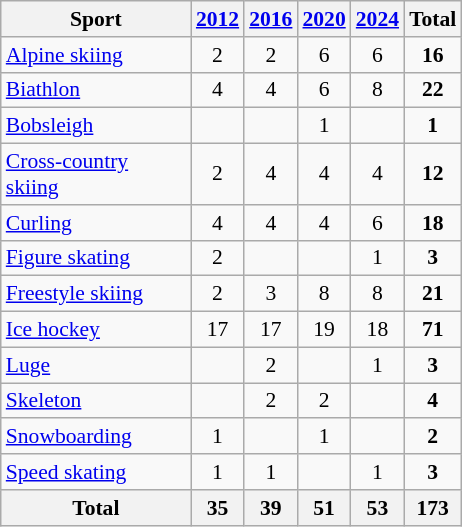<table class="wikitable sortable" style="text-align:center; font-size:90%">
<tr>
<th width=120>Sport</th>
<th><a href='#'>2012</a></th>
<th><a href='#'>2016</a></th>
<th><a href='#'>2020</a></th>
<th><a href='#'>2024</a></th>
<th>Total</th>
</tr>
<tr>
<td align=left><a href='#'>Alpine skiing</a></td>
<td>2</td>
<td>2</td>
<td>6</td>
<td>6</td>
<td><strong>16</strong></td>
</tr>
<tr>
<td align=left><a href='#'>Biathlon</a></td>
<td>4</td>
<td>4</td>
<td>6</td>
<td>8</td>
<td><strong>22</strong></td>
</tr>
<tr>
<td align=left><a href='#'>Bobsleigh</a></td>
<td></td>
<td></td>
<td>1</td>
<td></td>
<td><strong>1</strong></td>
</tr>
<tr>
<td align=left><a href='#'>Cross-country skiing</a></td>
<td>2</td>
<td>4</td>
<td>4</td>
<td>4</td>
<td><strong>12</strong></td>
</tr>
<tr>
<td align=left><a href='#'>Curling</a></td>
<td>4</td>
<td>4</td>
<td>4</td>
<td>6</td>
<td><strong>18</strong></td>
</tr>
<tr>
<td align=left><a href='#'>Figure skating</a></td>
<td>2</td>
<td></td>
<td></td>
<td>1</td>
<td><strong>3</strong></td>
</tr>
<tr>
<td align=left><a href='#'>Freestyle skiing</a></td>
<td>2</td>
<td>3</td>
<td>8</td>
<td>8</td>
<td><strong>21</strong></td>
</tr>
<tr>
<td align=left><a href='#'>Ice hockey</a></td>
<td>17</td>
<td>17</td>
<td>19</td>
<td>18</td>
<td><strong>71</strong></td>
</tr>
<tr>
<td align=left><a href='#'>Luge</a></td>
<td></td>
<td>2</td>
<td></td>
<td>1</td>
<td><strong>3</strong></td>
</tr>
<tr>
<td align=left><a href='#'>Skeleton</a></td>
<td></td>
<td>2</td>
<td>2</td>
<td></td>
<td><strong>4</strong></td>
</tr>
<tr>
<td align=left><a href='#'>Snowboarding</a></td>
<td>1</td>
<td></td>
<td>1</td>
<td></td>
<td><strong>2</strong></td>
</tr>
<tr>
<td align=left><a href='#'>Speed skating</a></td>
<td>1</td>
<td>1</td>
<td> </td>
<td>1</td>
<td><strong>3</strong></td>
</tr>
<tr>
<th>Total</th>
<th>35</th>
<th>39</th>
<th>51</th>
<th>53</th>
<th>173</th>
</tr>
</table>
